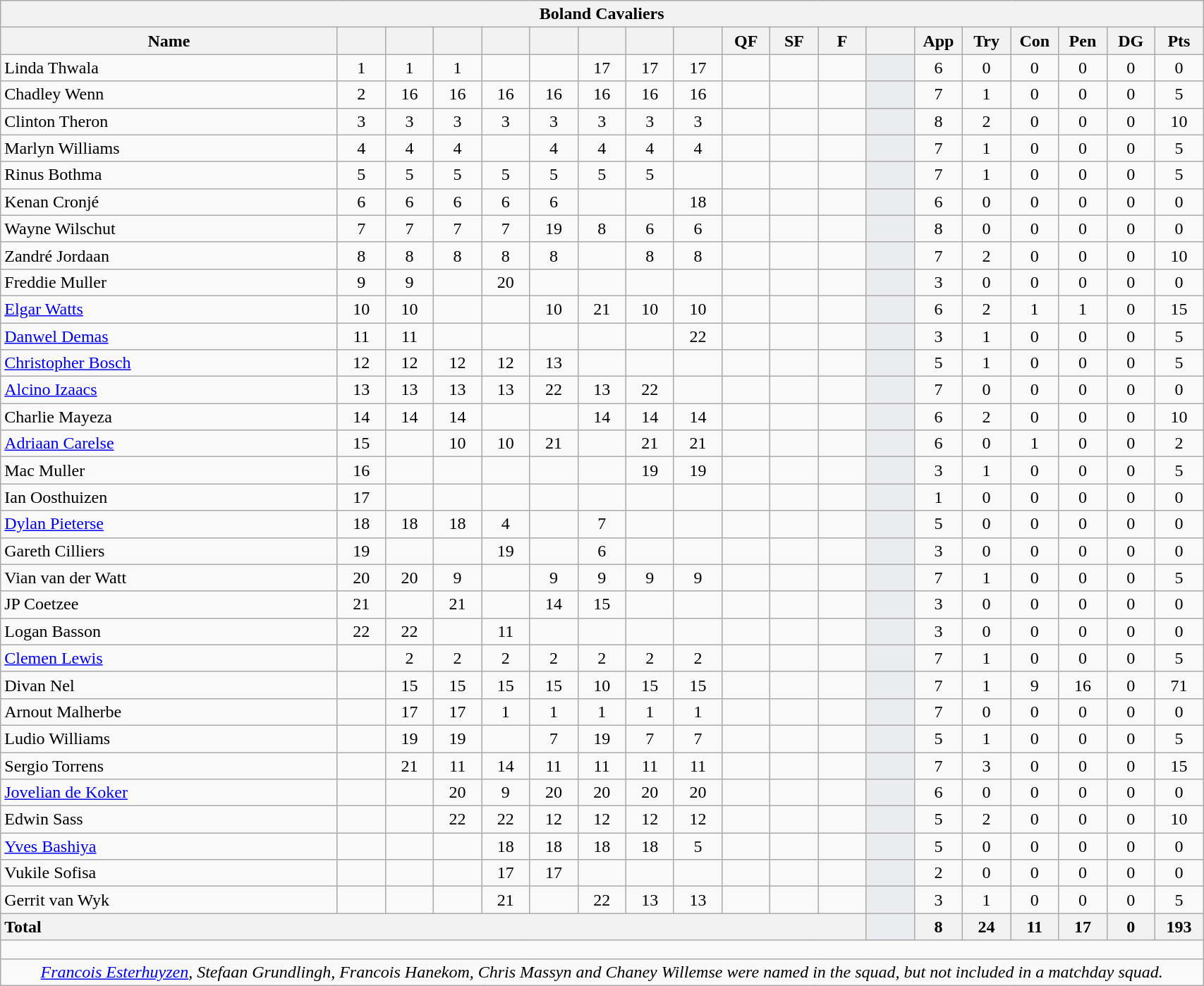<table class="wikitable collapsible collapsed" style="text-align:center; font-size:100%; width:90%">
<tr>
<th colspan="100%">Boland Cavaliers</th>
</tr>
<tr>
<th style="width:28%;">Name</th>
<th style="width:4%;"></th>
<th style="width:4%;"></th>
<th style="width:4%;"></th>
<th style="width:4%;"></th>
<th style="width:4%;"></th>
<th style="width:4%;"></th>
<th style="width:4%;"></th>
<th style="width:4%;"></th>
<th style="width:4%;">QF</th>
<th style="width:4%;">SF</th>
<th style="width:4%;">F</th>
<th style="width:4%;"></th>
<th style="width:4%;">App</th>
<th style="width:4%;">Try</th>
<th style="width:4%;">Con</th>
<th style="width:4%;">Pen</th>
<th style="width:4%;">DG</th>
<th style="width:4%;">Pts</th>
</tr>
<tr>
<td style="text-align:left;">Linda Thwala</td>
<td>1</td>
<td>1</td>
<td>1</td>
<td></td>
<td></td>
<td>17 </td>
<td>17 </td>
<td>17 </td>
<td></td>
<td></td>
<td></td>
<td style="background:#EBECF0;"></td>
<td>6</td>
<td>0</td>
<td>0</td>
<td>0</td>
<td>0</td>
<td>0</td>
</tr>
<tr>
<td style="text-align:left;">Chadley Wenn</td>
<td>2</td>
<td>16 </td>
<td>16</td>
<td>16 </td>
<td>16 </td>
<td>16 </td>
<td>16 </td>
<td>16 </td>
<td></td>
<td></td>
<td></td>
<td style="background:#EBECF0;"></td>
<td>7</td>
<td>1</td>
<td>0</td>
<td>0</td>
<td>0</td>
<td>5</td>
</tr>
<tr>
<td style="text-align:left;">Clinton Theron</td>
<td>3</td>
<td>3</td>
<td>3</td>
<td>3</td>
<td>3</td>
<td>3</td>
<td>3</td>
<td>3</td>
<td></td>
<td></td>
<td></td>
<td style="background:#EBECF0;"></td>
<td>8</td>
<td>2</td>
<td>0</td>
<td>0</td>
<td>0</td>
<td>10</td>
</tr>
<tr>
<td style="text-align:left;">Marlyn Williams</td>
<td>4</td>
<td>4</td>
<td>4</td>
<td></td>
<td>4</td>
<td>4</td>
<td>4</td>
<td>4</td>
<td></td>
<td></td>
<td></td>
<td style="background:#EBECF0;"></td>
<td>7</td>
<td>1</td>
<td>0</td>
<td>0</td>
<td>0</td>
<td>5</td>
</tr>
<tr>
<td style="text-align:left;">Rinus Bothma</td>
<td>5</td>
<td>5</td>
<td>5</td>
<td>5</td>
<td>5</td>
<td>5</td>
<td>5</td>
<td></td>
<td></td>
<td></td>
<td></td>
<td style="background:#EBECF0;"></td>
<td>7</td>
<td>1</td>
<td>0</td>
<td>0</td>
<td>0</td>
<td>5</td>
</tr>
<tr>
<td style="text-align:left;">Kenan Cronjé</td>
<td>6</td>
<td>6</td>
<td>6</td>
<td>6</td>
<td>6</td>
<td></td>
<td></td>
<td>18 </td>
<td></td>
<td></td>
<td></td>
<td style="background:#EBECF0;"></td>
<td>6</td>
<td>0</td>
<td>0</td>
<td>0</td>
<td>0</td>
<td>0</td>
</tr>
<tr>
<td style="text-align:left;">Wayne Wilschut</td>
<td>7</td>
<td>7</td>
<td>7</td>
<td>7</td>
<td>19 </td>
<td>8</td>
<td>6</td>
<td>6</td>
<td></td>
<td></td>
<td></td>
<td style="background:#EBECF0;"></td>
<td>8</td>
<td>0</td>
<td>0</td>
<td>0</td>
<td>0</td>
<td>0</td>
</tr>
<tr>
<td style="text-align:left;">Zandré Jordaan</td>
<td>8</td>
<td>8</td>
<td>8</td>
<td>8</td>
<td>8</td>
<td></td>
<td>8</td>
<td>8</td>
<td></td>
<td></td>
<td></td>
<td style="background:#EBECF0;"></td>
<td>7</td>
<td>2</td>
<td>0</td>
<td>0</td>
<td>0</td>
<td>10</td>
</tr>
<tr>
<td style="text-align:left;">Freddie Muller</td>
<td>9</td>
<td>9</td>
<td></td>
<td>20 </td>
<td></td>
<td></td>
<td></td>
<td></td>
<td></td>
<td></td>
<td></td>
<td style="background:#EBECF0;"></td>
<td>3</td>
<td>0</td>
<td>0</td>
<td>0</td>
<td>0</td>
<td>0</td>
</tr>
<tr>
<td style="text-align:left;"><a href='#'>Elgar Watts</a></td>
<td>10</td>
<td>10</td>
<td></td>
<td></td>
<td>10</td>
<td>21 </td>
<td>10</td>
<td>10</td>
<td></td>
<td></td>
<td></td>
<td style="background:#EBECF0;"></td>
<td>6</td>
<td>2</td>
<td>1</td>
<td>1</td>
<td>0</td>
<td>15</td>
</tr>
<tr>
<td style="text-align:left;"><a href='#'>Danwel Demas</a></td>
<td>11</td>
<td>11</td>
<td></td>
<td></td>
<td></td>
<td></td>
<td></td>
<td>22 </td>
<td></td>
<td></td>
<td></td>
<td style="background:#EBECF0;"></td>
<td>3</td>
<td>1</td>
<td>0</td>
<td>0</td>
<td>0</td>
<td>5</td>
</tr>
<tr>
<td style="text-align:left;"><a href='#'>Christopher Bosch</a></td>
<td>12</td>
<td>12</td>
<td>12</td>
<td>12</td>
<td>13</td>
<td></td>
<td></td>
<td></td>
<td></td>
<td></td>
<td></td>
<td style="background:#EBECF0;"></td>
<td>5</td>
<td>1</td>
<td>0</td>
<td>0</td>
<td>0</td>
<td>5</td>
</tr>
<tr>
<td style="text-align:left;"><a href='#'>Alcino Izaacs</a></td>
<td>13</td>
<td>13</td>
<td>13</td>
<td>13</td>
<td>22 </td>
<td>13</td>
<td>22 </td>
<td></td>
<td></td>
<td></td>
<td></td>
<td style="background:#EBECF0;"></td>
<td>7</td>
<td>0</td>
<td>0</td>
<td>0</td>
<td>0</td>
<td>0</td>
</tr>
<tr>
<td style="text-align:left;">Charlie Mayeza</td>
<td>14</td>
<td>14</td>
<td>14</td>
<td></td>
<td></td>
<td>14</td>
<td>14</td>
<td>14</td>
<td></td>
<td></td>
<td></td>
<td style="background:#EBECF0;"></td>
<td>6</td>
<td>2</td>
<td>0</td>
<td>0</td>
<td>0</td>
<td>10</td>
</tr>
<tr>
<td style="text-align:left;"><a href='#'>Adriaan Carelse</a></td>
<td>15</td>
<td></td>
<td>10</td>
<td>10</td>
<td>21 </td>
<td></td>
<td>21 </td>
<td>21 </td>
<td></td>
<td></td>
<td></td>
<td style="background:#EBECF0;"></td>
<td>6</td>
<td>0</td>
<td>1</td>
<td>0</td>
<td>0</td>
<td>2</td>
</tr>
<tr>
<td style="text-align:left;">Mac Muller</td>
<td>16 </td>
<td></td>
<td></td>
<td></td>
<td></td>
<td></td>
<td>19 </td>
<td>19 </td>
<td></td>
<td></td>
<td></td>
<td style="background:#EBECF0;"></td>
<td>3</td>
<td>1</td>
<td>0</td>
<td>0</td>
<td>0</td>
<td>5</td>
</tr>
<tr>
<td style="text-align:left;">Ian Oosthuizen</td>
<td>17 </td>
<td></td>
<td></td>
<td></td>
<td></td>
<td></td>
<td></td>
<td></td>
<td></td>
<td></td>
<td></td>
<td style="background:#EBECF0;"></td>
<td>1</td>
<td>0</td>
<td>0</td>
<td>0</td>
<td>0</td>
<td>0</td>
</tr>
<tr>
<td style="text-align:left;"><a href='#'>Dylan Pieterse</a></td>
<td>18 </td>
<td>18 </td>
<td>18 </td>
<td>4</td>
<td></td>
<td>7</td>
<td></td>
<td></td>
<td></td>
<td></td>
<td></td>
<td style="background:#EBECF0;"></td>
<td>5</td>
<td>0</td>
<td>0</td>
<td>0</td>
<td>0</td>
<td>0</td>
</tr>
<tr>
<td style="text-align:left;">Gareth Cilliers</td>
<td>19 </td>
<td></td>
<td></td>
<td>19 </td>
<td></td>
<td>6</td>
<td></td>
<td></td>
<td></td>
<td></td>
<td></td>
<td style="background:#EBECF0;"></td>
<td>3</td>
<td>0</td>
<td>0</td>
<td>0</td>
<td>0</td>
<td>0</td>
</tr>
<tr>
<td style="text-align:left;">Vian van der Watt</td>
<td>20 </td>
<td>20 </td>
<td>9</td>
<td></td>
<td>9</td>
<td>9</td>
<td>9</td>
<td>9</td>
<td></td>
<td></td>
<td></td>
<td style="background:#EBECF0;"></td>
<td>7</td>
<td>1</td>
<td>0</td>
<td>0</td>
<td>0</td>
<td>5</td>
</tr>
<tr>
<td style="text-align:left;">JP Coetzee</td>
<td>21 </td>
<td></td>
<td>21</td>
<td></td>
<td>14</td>
<td>15</td>
<td></td>
<td></td>
<td></td>
<td></td>
<td></td>
<td style="background:#EBECF0;"></td>
<td>3</td>
<td>0</td>
<td>0</td>
<td>0</td>
<td>0</td>
<td>0</td>
</tr>
<tr>
<td style="text-align:left;">Logan Basson</td>
<td>22 </td>
<td>22 </td>
<td></td>
<td>11</td>
<td></td>
<td></td>
<td></td>
<td></td>
<td></td>
<td></td>
<td></td>
<td style="background:#EBECF0;"></td>
<td>3</td>
<td>0</td>
<td>0</td>
<td>0</td>
<td>0</td>
<td>0</td>
</tr>
<tr>
<td style="text-align:left;"><a href='#'>Clemen Lewis</a></td>
<td></td>
<td>2</td>
<td>2</td>
<td>2</td>
<td>2</td>
<td>2</td>
<td>2</td>
<td>2</td>
<td></td>
<td></td>
<td></td>
<td style="background:#EBECF0;"></td>
<td>7</td>
<td>1</td>
<td>0</td>
<td>0</td>
<td>0</td>
<td>5</td>
</tr>
<tr>
<td style="text-align:left;">Divan Nel</td>
<td></td>
<td>15</td>
<td>15</td>
<td>15</td>
<td>15</td>
<td>10</td>
<td>15</td>
<td>15</td>
<td></td>
<td></td>
<td></td>
<td style="background:#EBECF0;"></td>
<td>7</td>
<td>1</td>
<td>9</td>
<td>16</td>
<td>0</td>
<td>71</td>
</tr>
<tr>
<td style="text-align:left;">Arnout Malherbe</td>
<td></td>
<td>17 </td>
<td>17 </td>
<td>1</td>
<td>1</td>
<td>1</td>
<td>1</td>
<td>1</td>
<td></td>
<td></td>
<td></td>
<td style="background:#EBECF0;"></td>
<td>7</td>
<td>0</td>
<td>0</td>
<td>0</td>
<td>0</td>
<td>0</td>
</tr>
<tr>
<td style="text-align:left;">Ludio Williams</td>
<td></td>
<td>19 </td>
<td>19</td>
<td></td>
<td>7</td>
<td>19 </td>
<td>7</td>
<td>7</td>
<td></td>
<td></td>
<td></td>
<td style="background:#EBECF0;"></td>
<td>5</td>
<td>1</td>
<td>0</td>
<td>0</td>
<td>0</td>
<td>5</td>
</tr>
<tr>
<td style="text-align:left;">Sergio Torrens</td>
<td></td>
<td>21 </td>
<td>11</td>
<td>14</td>
<td>11</td>
<td>11</td>
<td>11</td>
<td>11</td>
<td></td>
<td></td>
<td></td>
<td style="background:#EBECF0;"></td>
<td>7</td>
<td>3</td>
<td>0</td>
<td>0</td>
<td>0</td>
<td>15</td>
</tr>
<tr>
<td style="text-align:left;"><a href='#'>Jovelian de Koker</a></td>
<td></td>
<td></td>
<td>20 </td>
<td>9</td>
<td>20 </td>
<td>20 </td>
<td>20 </td>
<td>20 </td>
<td></td>
<td></td>
<td></td>
<td style="background:#EBECF0;"></td>
<td>6</td>
<td>0</td>
<td>0</td>
<td>0</td>
<td>0</td>
<td>0</td>
</tr>
<tr>
<td style="text-align:left;">Edwin Sass</td>
<td></td>
<td></td>
<td>22</td>
<td>22 </td>
<td>12</td>
<td>12</td>
<td>12</td>
<td>12</td>
<td></td>
<td></td>
<td></td>
<td style="background:#EBECF0;"></td>
<td>5</td>
<td>2</td>
<td>0</td>
<td>0</td>
<td>0</td>
<td>10</td>
</tr>
<tr>
<td style="text-align:left;"><a href='#'>Yves Bashiya</a></td>
<td></td>
<td></td>
<td></td>
<td>18 </td>
<td>18 </td>
<td>18 </td>
<td>18 </td>
<td>5</td>
<td></td>
<td></td>
<td></td>
<td style="background:#EBECF0;"></td>
<td>5</td>
<td>0</td>
<td>0</td>
<td>0</td>
<td>0</td>
<td>0</td>
</tr>
<tr>
<td style="text-align:left;">Vukile Sofisa</td>
<td></td>
<td></td>
<td></td>
<td>17 </td>
<td>17 </td>
<td></td>
<td></td>
<td></td>
<td></td>
<td></td>
<td></td>
<td style="background:#EBECF0;"></td>
<td>2</td>
<td>0</td>
<td>0</td>
<td>0</td>
<td>0</td>
<td>0</td>
</tr>
<tr>
<td style="text-align:left;">Gerrit van Wyk</td>
<td></td>
<td></td>
<td></td>
<td>21</td>
<td></td>
<td>22 </td>
<td>13</td>
<td>13</td>
<td></td>
<td></td>
<td></td>
<td style="background:#EBECF0;"></td>
<td>3</td>
<td>1</td>
<td>0</td>
<td>0</td>
<td>0</td>
<td>5</td>
</tr>
<tr>
<th colspan="12" style="text-align:left;">Total</th>
<th style="background:#EBECF0;"></th>
<th>8</th>
<th>24</th>
<th>11</th>
<th>17</th>
<th>0</th>
<th>193</th>
</tr>
<tr class="sortbottom">
<td colspan="100%" style="height: 10px;"></td>
</tr>
<tr class="sortbottom">
<td colspan="100%" style="text-align:center;"><em><a href='#'>Francois Esterhuyzen</a>, Stefaan Grundlingh, Francois Hanekom, Chris Massyn and Chaney Willemse were named in the squad, but not included in a matchday squad.</em></td>
</tr>
</table>
